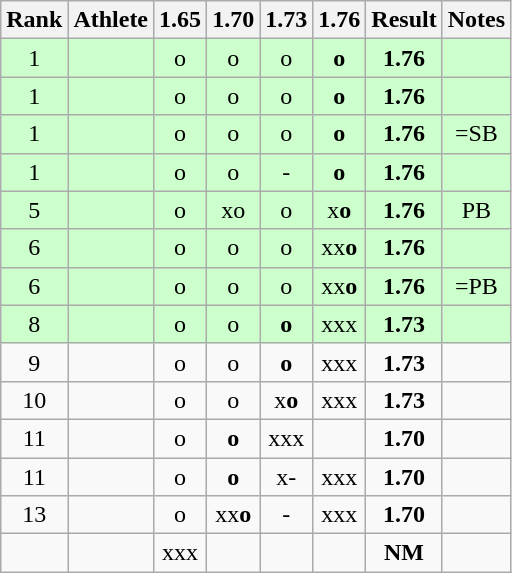<table class="wikitable" style="text-align:center">
<tr>
<th>Rank</th>
<th>Athlete</th>
<th>1.65</th>
<th>1.70</th>
<th>1.73</th>
<th>1.76</th>
<th>Result</th>
<th>Notes</th>
</tr>
<tr bgcolor=ccffcc>
<td>1</td>
<td align=left></td>
<td>o</td>
<td>o</td>
<td>o</td>
<td><strong>o</strong></td>
<td><strong>1.76</strong></td>
<td></td>
</tr>
<tr bgcolor=ccffcc>
<td>1</td>
<td align=left></td>
<td>o</td>
<td>o</td>
<td>o</td>
<td><strong>o</strong></td>
<td><strong>1.76</strong></td>
<td></td>
</tr>
<tr bgcolor=ccffcc>
<td>1</td>
<td align=left></td>
<td>o</td>
<td>o</td>
<td>o</td>
<td><strong>o</strong></td>
<td><strong>1.76</strong></td>
<td>=SB</td>
</tr>
<tr bgcolor=ccffcc>
<td>1</td>
<td align=left></td>
<td>o</td>
<td>o</td>
<td>-</td>
<td><strong>o</strong></td>
<td><strong>1.76</strong></td>
<td></td>
</tr>
<tr bgcolor=ccffcc>
<td>5</td>
<td align=left></td>
<td>o</td>
<td>xo</td>
<td>o</td>
<td>x<strong>o</strong></td>
<td><strong>1.76</strong></td>
<td>PB</td>
</tr>
<tr bgcolor=ccffcc>
<td>6</td>
<td align=left></td>
<td>o</td>
<td>o</td>
<td>o</td>
<td>xx<strong>o</strong></td>
<td><strong>1.76</strong></td>
<td></td>
</tr>
<tr bgcolor=ccffcc>
<td>6</td>
<td align=left></td>
<td>o</td>
<td>o</td>
<td>o</td>
<td>xx<strong>o</strong></td>
<td><strong>1.76</strong></td>
<td>=PB</td>
</tr>
<tr bgcolor=ccffcc>
<td>8</td>
<td align=left></td>
<td>o</td>
<td>o</td>
<td><strong>o</strong></td>
<td>xxx</td>
<td><strong>1.73</strong></td>
<td></td>
</tr>
<tr>
<td>9</td>
<td align=left></td>
<td>o</td>
<td>o</td>
<td><strong>o</strong></td>
<td>xxx</td>
<td><strong>1.73</strong></td>
<td></td>
</tr>
<tr>
<td>10</td>
<td align=left></td>
<td>o</td>
<td>o</td>
<td>x<strong>o</strong></td>
<td>xxx</td>
<td><strong>1.73</strong></td>
<td></td>
</tr>
<tr>
<td>11</td>
<td align=left></td>
<td>o</td>
<td><strong>o</strong></td>
<td>xxx</td>
<td></td>
<td><strong>1.70</strong></td>
<td></td>
</tr>
<tr>
<td>11</td>
<td align=left></td>
<td>o</td>
<td><strong>o</strong></td>
<td>x-</td>
<td>xxx</td>
<td><strong>1.70</strong></td>
<td></td>
</tr>
<tr>
<td>13</td>
<td align=left></td>
<td>o</td>
<td>xx<strong>o</strong></td>
<td>-</td>
<td>xxx</td>
<td><strong>1.70</strong></td>
<td></td>
</tr>
<tr>
<td></td>
<td align=left></td>
<td>xxx</td>
<td></td>
<td></td>
<td></td>
<td><strong>NM</strong></td>
<td></td>
</tr>
</table>
